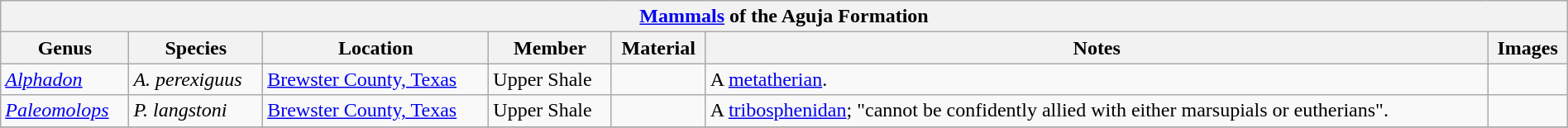<table class="wikitable" align="center" width="100%">
<tr>
<th colspan="7" align="center"><strong><a href='#'>Mammals</a> of the Aguja Formation</strong></th>
</tr>
<tr>
<th>Genus</th>
<th>Species</th>
<th>Location</th>
<th><strong>Member</strong></th>
<th><strong>Material</strong></th>
<th>Notes</th>
<th>Images</th>
</tr>
<tr>
<td><em><a href='#'>Alphadon</a></em></td>
<td><em>A. perexiguus</em></td>
<td><a href='#'>Brewster County, Texas</a></td>
<td>Upper Shale</td>
<td></td>
<td>A <a href='#'>metatherian</a>.</td>
<td></td>
</tr>
<tr>
<td><em><a href='#'>Paleomolops</a></em></td>
<td><em>P. langstoni</em></td>
<td><a href='#'>Brewster County, Texas</a></td>
<td>Upper Shale</td>
<td></td>
<td>A <a href='#'>tribosphenidan</a>; "cannot be confidently allied with either marsupials or eutherians".</td>
<td></td>
</tr>
<tr>
</tr>
</table>
